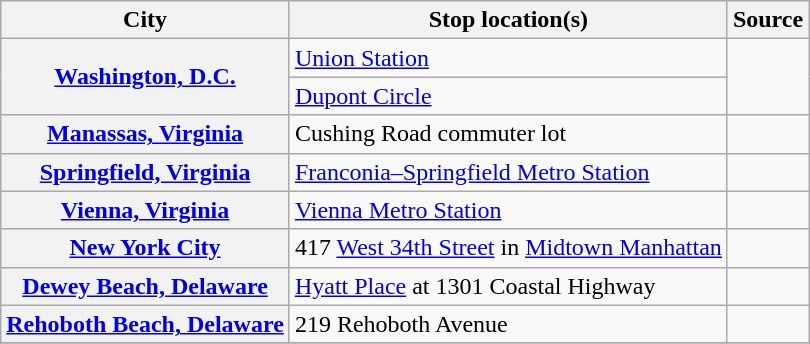<table class="wikitable" style="font-size: 100%;">
<tr>
<th>City</th>
<th>Stop location(s)</th>
<th>Source</th>
</tr>
<tr>
<th rowspan=2><a href='#'>Washington, D.C.</a></th>
<td><a href='#'>Union Station</a></td>
<td rowspan=2></td>
</tr>
<tr>
<td><a href='#'>Dupont Circle</a></td>
</tr>
<tr>
<th><a href='#'>Manassas, Virginia</a></th>
<td>Cushing Road commuter lot</td>
<td></td>
</tr>
<tr>
<th><a href='#'>Springfield, Virginia</a></th>
<td><a href='#'>Franconia–Springfield Metro Station</a></td>
<td></td>
</tr>
<tr>
<th><a href='#'>Vienna, Virginia</a></th>
<td><a href='#'>Vienna Metro Station</a></td>
<td></td>
</tr>
<tr>
<th><a href='#'>New York City</a></th>
<td>417 <a href='#'>West 34th Street</a> in <a href='#'>Midtown Manhattan</a></td>
<td></td>
</tr>
<tr>
<th><a href='#'>Dewey Beach, Delaware</a></th>
<td><a href='#'>Hyatt Place</a> at 1301 Coastal Highway</td>
<td></td>
</tr>
<tr>
<th><a href='#'>Rehoboth Beach, Delaware</a></th>
<td>219 Rehoboth Avenue</td>
<td></td>
</tr>
<tr>
</tr>
</table>
